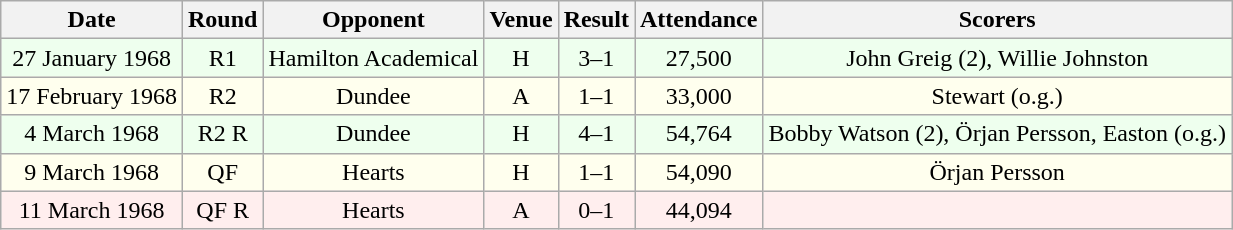<table class="wikitable sortable" style="font-size:100%; text-align:center">
<tr>
<th>Date</th>
<th>Round</th>
<th>Opponent</th>
<th>Venue</th>
<th>Result</th>
<th>Attendance</th>
<th>Scorers</th>
</tr>
<tr bgcolor = "#EEFFEE">
<td>27 January 1968</td>
<td>R1</td>
<td>Hamilton Academical</td>
<td>H</td>
<td>3–1</td>
<td>27,500</td>
<td>John Greig (2), Willie Johnston</td>
</tr>
<tr bgcolor = "#FFFFEE">
<td>17 February 1968</td>
<td>R2</td>
<td>Dundee</td>
<td>A</td>
<td>1–1</td>
<td>33,000</td>
<td>Stewart (o.g.)</td>
</tr>
<tr bgcolor = "#EEFFEE">
<td>4 March 1968</td>
<td>R2 R</td>
<td>Dundee</td>
<td>H</td>
<td>4–1</td>
<td>54,764</td>
<td>Bobby Watson (2), Örjan Persson, Easton (o.g.)</td>
</tr>
<tr bgcolor = "#FFFFEE">
<td>9 March 1968</td>
<td>QF</td>
<td>Hearts</td>
<td>H</td>
<td>1–1</td>
<td>54,090</td>
<td>Örjan Persson</td>
</tr>
<tr bgcolor = "#FFEEEE">
<td>11 March 1968</td>
<td>QF R</td>
<td>Hearts</td>
<td>A</td>
<td>0–1</td>
<td>44,094</td>
<td></td>
</tr>
</table>
